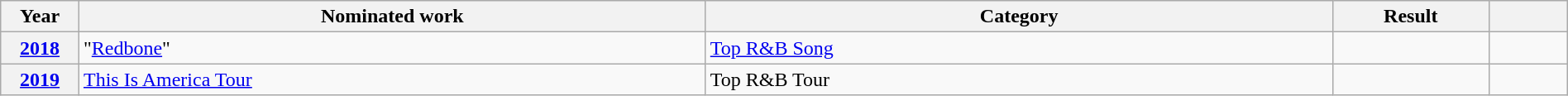<table class="wikitable plainrowheaders" style="width:100%;">
<tr>
<th scope="col" style="width:5%;">Year</th>
<th scope="col" style="width:40%;">Nominated work</th>
<th scope="col" style="width:40%;">Category</th>
<th scope="col" style="width:10%;">Result</th>
<th scope="col" style="width:5%;"></th>
</tr>
<tr>
<th scope="row" style="text-align:center;"><a href='#'>2018</a></th>
<td>"<a href='#'>Redbone</a>"</td>
<td><a href='#'>Top R&B Song</a></td>
<td></td>
<td style="text-align:center;"></td>
</tr>
<tr>
<th scope="row" style="text-align:center;"><a href='#'>2019</a></th>
<td><a href='#'>This Is America Tour</a></td>
<td>Top R&B Tour</td>
<td></td>
<td style="text-align:center;"></td>
</tr>
</table>
